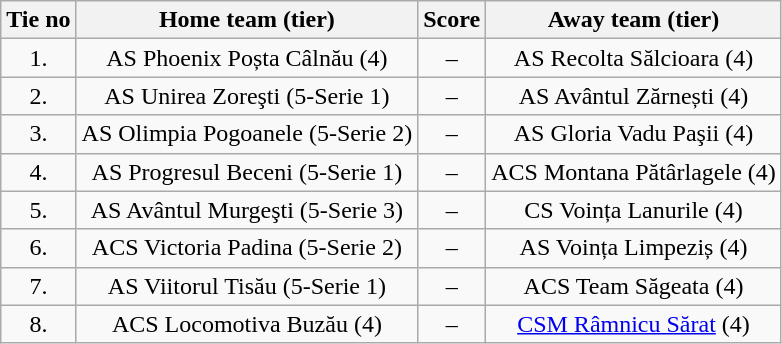<table class="wikitable" style="text-align: center">
<tr>
<th>Tie no</th>
<th>Home team (tier)</th>
<th>Score</th>
<th>Away team (tier)</th>
</tr>
<tr>
<td>1.</td>
<td>AS Phoenix Poșta Câlnău (4)</td>
<td>–</td>
<td>AS Recolta Sălcioara (4)</td>
</tr>
<tr>
<td>2.</td>
<td>AS Unirea Zoreşti (5-Serie 1)</td>
<td>–</td>
<td>AS Avântul Zărnești (4)</td>
</tr>
<tr>
<td>3.</td>
<td>AS Olimpia Pogoanele (5-Serie 2)</td>
<td>–</td>
<td>AS Gloria Vadu Paşii (4)</td>
</tr>
<tr>
<td>4.</td>
<td>AS Progresul Beceni (5-Serie 1)</td>
<td>–</td>
<td>ACS Montana Pătârlagele (4)</td>
</tr>
<tr>
<td>5.</td>
<td>AS Avântul Murgeşti (5-Serie 3)</td>
<td>–</td>
<td>CS Voința Lanurile (4)</td>
</tr>
<tr>
<td>6.</td>
<td>ACS Victoria Padina (5-Serie 2)</td>
<td>–</td>
<td>AS Voința Limpeziș (4)</td>
</tr>
<tr>
<td>7.</td>
<td>AS Viitorul Tisău (5-Serie 1)</td>
<td>–</td>
<td>ACS Team Săgeata (4)</td>
</tr>
<tr>
<td>8.</td>
<td>ACS Locomotiva Buzău (4)</td>
<td>–</td>
<td><a href='#'>CSM Râmnicu Sărat</a> (4)</td>
</tr>
</table>
